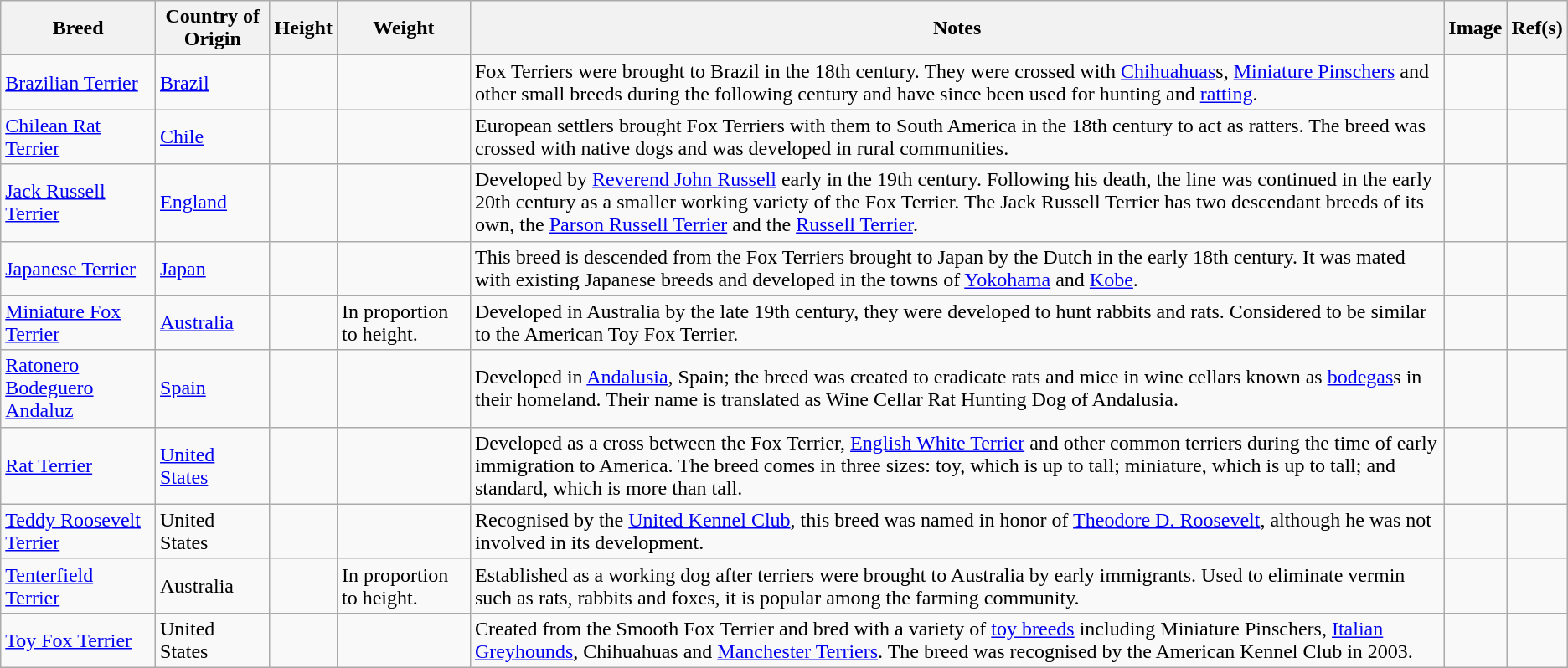<table class="wikitable sortable">
<tr>
<th>Breed</th>
<th>Country of Origin</th>
<th>Height</th>
<th>Weight</th>
<th class="unsortable">Notes</th>
<th class="unsortable">Image</th>
<th class="unsortable">Ref(s)</th>
</tr>
<tr>
<td><a href='#'>Brazilian Terrier</a></td>
<td> <a href='#'>Brazil</a></td>
<td></td>
<td></td>
<td>Fox Terriers were brought to Brazil in the 18th century. They were crossed with <a href='#'>Chihuahuas</a>s, <a href='#'>Miniature Pinschers</a> and other small breeds during the following century and have since been used for hunting and <a href='#'>ratting</a>.</td>
<td></td>
<td></td>
</tr>
<tr>
<td><a href='#'>Chilean Rat Terrier</a></td>
<td> <a href='#'>Chile</a></td>
<td></td>
<td></td>
<td>European settlers brought Fox Terriers with them to South America in the 18th century to act as ratters. The breed was crossed with native dogs and was developed in rural communities.</td>
<td></td>
<td></td>
</tr>
<tr>
<td><a href='#'>Jack Russell Terrier</a></td>
<td> <a href='#'>England</a></td>
<td></td>
<td></td>
<td>Developed by <a href='#'>Reverend John Russell</a> early in the 19th century. Following his death, the line was continued in the early 20th century as a smaller working variety of the Fox Terrier. The Jack Russell Terrier has two descendant breeds of its own, the <a href='#'>Parson Russell Terrier</a> and the <a href='#'>Russell Terrier</a>.</td>
<td></td>
<td></td>
</tr>
<tr>
<td><a href='#'>Japanese Terrier</a></td>
<td> <a href='#'>Japan</a></td>
<td></td>
<td></td>
<td>This breed is descended from the Fox Terriers brought to Japan by the Dutch in the early 18th century. It was mated with existing Japanese breeds and developed in the towns of <a href='#'>Yokohama</a> and <a href='#'>Kobe</a>.</td>
<td></td>
<td></td>
</tr>
<tr>
<td><a href='#'>Miniature Fox Terrier</a></td>
<td> <a href='#'>Australia</a></td>
<td></td>
<td>In proportion to height.</td>
<td>Developed in Australia by the late 19th century, they were developed to hunt rabbits and rats. Considered to be similar to the American Toy Fox Terrier.</td>
<td></td>
<td></td>
</tr>
<tr>
<td><a href='#'>Ratonero Bodeguero Andaluz</a></td>
<td> <a href='#'>Spain</a></td>
<td></td>
<td></td>
<td>Developed in <a href='#'>Andalusia</a>, Spain; the breed was created to eradicate rats and mice in wine cellars known as <a href='#'>bodegas</a>s in their homeland. Their name is translated as Wine Cellar Rat Hunting Dog of Andalusia.</td>
<td></td>
<td></td>
</tr>
<tr>
<td><a href='#'>Rat Terrier</a></td>
<td> <a href='#'>United States</a></td>
<td></td>
<td></td>
<td>Developed as a cross between the Fox Terrier, <a href='#'>English White Terrier</a> and other common terriers during the time of early immigration to America. The breed comes in three sizes: toy, which is up to  tall; miniature, which is up to  tall; and standard, which is more than  tall.</td>
<td></td>
<td></td>
</tr>
<tr>
<td><a href='#'>Teddy Roosevelt Terrier</a></td>
<td> United States</td>
<td></td>
<td></td>
<td>Recognised by the <a href='#'>United Kennel Club</a>, this breed was named in honor of <a href='#'>Theodore D. Roosevelt</a>, although he was not involved in its development.</td>
<td></td>
<td></td>
</tr>
<tr>
<td><a href='#'>Tenterfield Terrier</a></td>
<td> Australia</td>
<td></td>
<td>In proportion to height.</td>
<td>Established as a working dog after terriers were brought to Australia by early immigrants. Used to eliminate vermin such as rats, rabbits and foxes, it is popular among the farming community.</td>
<td></td>
<td></td>
</tr>
<tr>
<td><a href='#'>Toy Fox Terrier</a></td>
<td> United States</td>
<td></td>
<td></td>
<td>Created from the Smooth Fox Terrier and bred with a variety of <a href='#'>toy breeds</a> including Miniature Pinschers, <a href='#'>Italian Greyhounds</a>, Chihuahuas and <a href='#'>Manchester Terriers</a>. The breed was recognised by the American Kennel Club in 2003.</td>
<td></td>
<td></td>
</tr>
</table>
